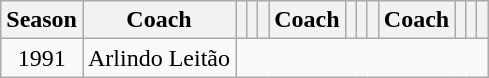<table class="wikitable" style="text-align:center;">
<tr>
<th>Season</th>
<th>Coach</th>
<th></th>
<th></th>
<th></th>
<th>Coach</th>
<th></th>
<th></th>
<th></th>
<th>Coach</th>
<th></th>
<th></th>
<th></th>
</tr>
<tr>
<td>1991</td>
<td> Arlindo Leitão</td>
</tr>
</table>
